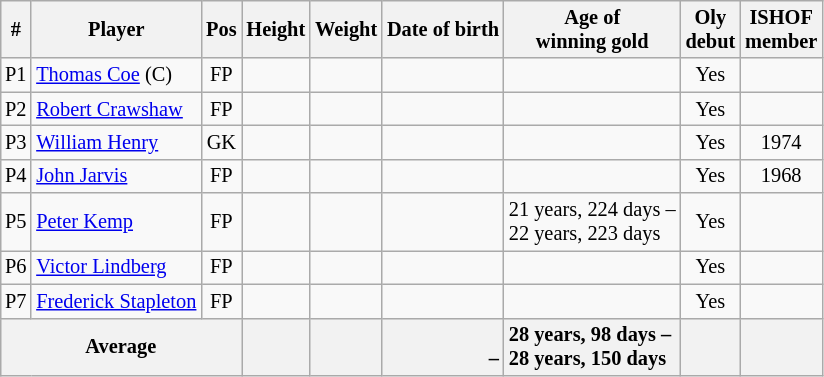<table class="wikitable sortable" style="text-align: center; font-size: 85%; margin-left: 1em;">
<tr>
<th>#</th>
<th>Player</th>
<th>Pos</th>
<th>Height</th>
<th>Weight</th>
<th>Date of birth</th>
<th>Age of<br>winning gold</th>
<th>Oly<br>debut</th>
<th>ISHOF<br>member</th>
</tr>
<tr>
<td>P1</td>
<td style="text-align: left;" data-sort-value="Coe, Thomas"><a href='#'>Thomas Coe</a> (C)</td>
<td>FP</td>
<td style="text-align: left;"></td>
<td style="text-align: right;"></td>
<td style="text-align: right;"></td>
<td style="text-align: left;"></td>
<td>Yes</td>
<td></td>
</tr>
<tr>
<td>P2</td>
<td style="text-align: left;" data-sort-value="Crawshaw, Robert"><a href='#'>Robert Crawshaw</a></td>
<td>FP</td>
<td style="text-align: left;"></td>
<td style="text-align: right;"></td>
<td style="text-align: right;"></td>
<td style="text-align: left;"></td>
<td>Yes</td>
<td></td>
</tr>
<tr>
<td>P3</td>
<td style="text-align: left;" data-sort-value="Henry, William"><a href='#'>William Henry</a></td>
<td>GK</td>
<td style="text-align: left;"></td>
<td style="text-align: right;"></td>
<td style="text-align: right;"></td>
<td style="text-align: left;"></td>
<td>Yes</td>
<td>1974</td>
</tr>
<tr>
<td>P4</td>
<td style="text-align: left;" data-sort-value="Jarvis, John"><a href='#'>John Jarvis</a></td>
<td>FP</td>
<td style="text-align: left;"></td>
<td style="text-align: right;"></td>
<td style="text-align: right;"></td>
<td style="text-align: left;"></td>
<td>Yes</td>
<td>1968</td>
</tr>
<tr>
<td>P5</td>
<td style="text-align: left;" data-sort-value="Kemp, Peter"><a href='#'>Peter Kemp</a></td>
<td>FP</td>
<td style="text-align: left;"></td>
<td style="text-align: right;"></td>
<td style="text-align: right;"></td>
<td style="text-align: left;">21 years, 224 days –<br>22 years, 223 days</td>
<td>Yes</td>
<td></td>
</tr>
<tr>
<td>P6</td>
<td style="text-align: left;" data-sort-value="Lindberg, Victor"><a href='#'>Victor Lindberg</a></td>
<td>FP</td>
<td style="text-align: left;"></td>
<td style="text-align: right;"></td>
<td style="text-align: right;"></td>
<td style="text-align: left;"></td>
<td>Yes</td>
<td></td>
</tr>
<tr>
<td>P7</td>
<td style="text-align: left;" data-sort-value="Stapleton, Frederick"><a href='#'>Frederick Stapleton</a></td>
<td>FP</td>
<td style="text-align: left;"></td>
<td style="text-align: right;"></td>
<td style="text-align: right;"></td>
<td style="text-align: left;"></td>
<td>Yes</td>
<td></td>
</tr>
<tr>
<th colspan="3">Average</th>
<th style="text-align: left;"></th>
<th style="text-align: right;"></th>
<th style="text-align: right;"><br>– </th>
<th style="text-align: left;">28 years, 98 days –<br>28 years, 150 days</th>
<th></th>
<th></th>
</tr>
</table>
